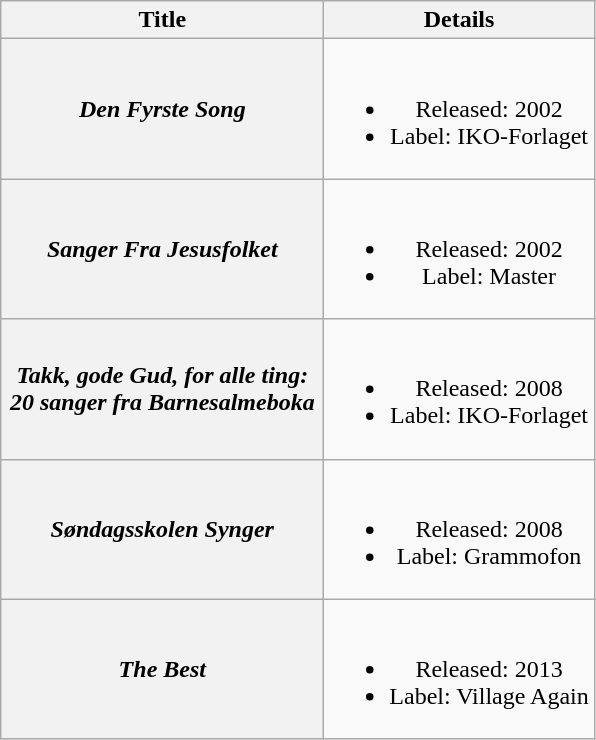<table class="wikitable plainrowheaders" style="text-align:center">
<tr>
<th scope="col" style="width:13em">Title</th>
<th scope="col">Details</th>
</tr>
<tr>
<th scope=row><em>Den Fyrste Song</em><br></th>
<td><br><ul><li>Released: 2002</li><li>Label: IKO-Forlaget</li></ul></td>
</tr>
<tr>
<th scope=row><em>Sanger Fra Jesusfolket</em><br></th>
<td><br><ul><li>Released: 2002</li><li>Label: Master</li></ul></td>
</tr>
<tr>
<th scope=row><em>Takk, gode Gud, for alle ting: 20 sanger fra Barnesalmeboka</em><br></th>
<td><br><ul><li>Released: 2008</li><li>Label: IKO-Forlaget</li></ul></td>
</tr>
<tr>
<th scope="row"><em>Søndagsskolen Synger</em><br></th>
<td><br><ul><li>Released: 2008</li><li>Label: Grammofon</li></ul></td>
</tr>
<tr>
<th scope=row><em>The Best</em></th>
<td><br><ul><li>Released: 2013</li><li>Label: Village Again</li></ul></td>
</tr>
</table>
